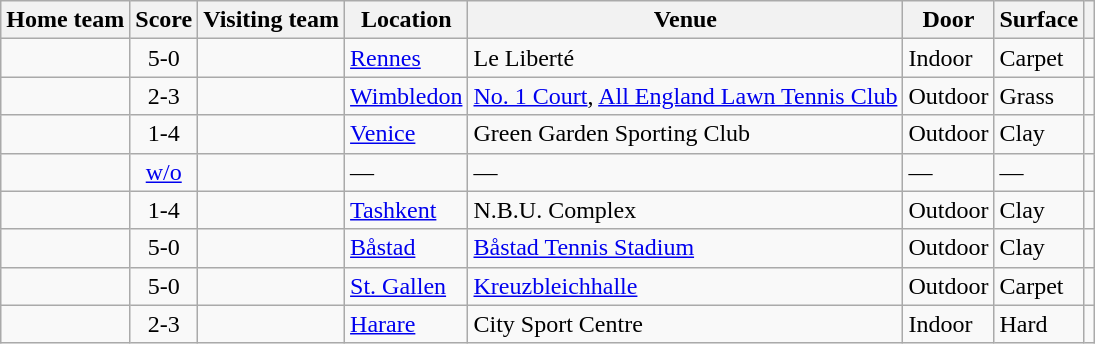<table class="wikitable" style="border:1px solid #aaa;">
<tr>
<th>Home team</th>
<th>Score</th>
<th>Visiting team</th>
<th>Location</th>
<th>Venue</th>
<th>Door</th>
<th>Surface</th>
<th></th>
</tr>
<tr>
<td><strong></strong></td>
<td style="text-align:center;">5-0</td>
<td></td>
<td><a href='#'>Rennes</a></td>
<td>Le Liberté</td>
<td>Indoor</td>
<td>Carpet</td>
<td></td>
</tr>
<tr>
<td></td>
<td style="text-align:center;">2-3</td>
<td><strong></strong></td>
<td><a href='#'>Wimbledon</a></td>
<td><a href='#'>No. 1 Court</a>, <a href='#'>All England Lawn Tennis Club</a></td>
<td>Outdoor</td>
<td>Grass</td>
<td></td>
</tr>
<tr>
<td></td>
<td style="text-align:center;">1-4</td>
<td><strong></strong></td>
<td><a href='#'>Venice</a></td>
<td>Green Garden Sporting Club</td>
<td>Outdoor</td>
<td>Clay</td>
<td></td>
</tr>
<tr>
<td><strong></strong></td>
<td style="text-align:center;"><a href='#'>w/o</a></td>
<td></td>
<td>—</td>
<td>—</td>
<td>—</td>
<td>—</td>
<td></td>
</tr>
<tr>
<td></td>
<td style="text-align:center;">1-4</td>
<td><strong></strong></td>
<td><a href='#'>Tashkent</a></td>
<td>N.B.U. Complex</td>
<td>Outdoor</td>
<td>Clay</td>
<td></td>
</tr>
<tr>
<td><strong></strong></td>
<td style="text-align:center;">5-0</td>
<td></td>
<td><a href='#'>Båstad</a></td>
<td><a href='#'>Båstad Tennis Stadium</a></td>
<td>Outdoor</td>
<td>Clay</td>
<td></td>
</tr>
<tr>
<td><strong></strong></td>
<td style="text-align:center;">5-0</td>
<td></td>
<td><a href='#'>St. Gallen</a></td>
<td><a href='#'>Kreuzbleichhalle</a></td>
<td>Outdoor</td>
<td>Carpet</td>
<td></td>
</tr>
<tr>
<td></td>
<td style="text-align:center;">2-3</td>
<td><strong></strong></td>
<td><a href='#'>Harare</a></td>
<td>City Sport Centre</td>
<td>Indoor</td>
<td>Hard</td>
<td></td>
</tr>
</table>
